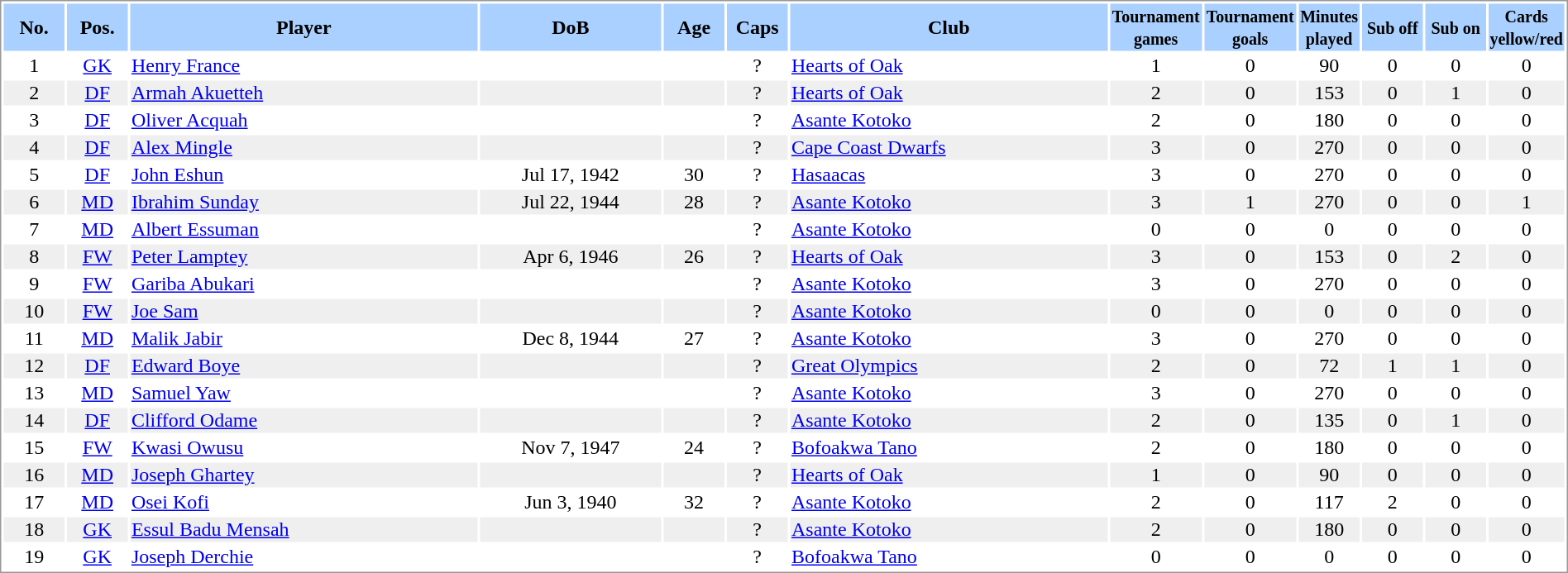<table border="0" width="100%" style="border: 1px solid #999; background-color:#FFFFFF; text-align:center">
<tr align="center" bgcolor="#AAD0FF">
<th width=4%>No.</th>
<th width=4%>Pos.</th>
<th width=23%>Player</th>
<th width=12%>DoB</th>
<th width=4%>Age</th>
<th width=4%>Caps</th>
<th width=21%>Club</th>
<th width=6%><small>Tournament<br>games</small></th>
<th width=6%><small>Tournament<br>goals</small></th>
<th width=4%><small>Minutes<br>played</small></th>
<th width=4%><small>Sub off</small></th>
<th width=4%><small>Sub on</small></th>
<th width=4%><small>Cards<br>yellow/red</small></th>
</tr>
<tr>
<td>1</td>
<td><a href='#'>GK</a></td>
<td align="left"><a href='#'>Henry France</a></td>
<td></td>
<td></td>
<td>?</td>
<td align="left"> <a href='#'>Hearts of Oak</a></td>
<td>1</td>
<td>0</td>
<td>90</td>
<td>0</td>
<td>0</td>
<td>0</td>
</tr>
<tr bgcolor="#EFEFEF">
<td>2</td>
<td><a href='#'>DF</a></td>
<td align="left"><a href='#'>Armah Akuetteh</a></td>
<td></td>
<td></td>
<td>?</td>
<td align="left"> <a href='#'>Hearts of Oak</a></td>
<td>2</td>
<td>0</td>
<td>153</td>
<td>0</td>
<td>1</td>
<td>0</td>
</tr>
<tr>
<td>3</td>
<td><a href='#'>DF</a></td>
<td align="left"><a href='#'>Oliver Acquah</a></td>
<td></td>
<td></td>
<td>?</td>
<td align="left"> <a href='#'>Asante Kotoko</a></td>
<td>2</td>
<td>0</td>
<td>180</td>
<td>0</td>
<td>0</td>
<td>0</td>
</tr>
<tr bgcolor="#EFEFEF">
<td>4</td>
<td><a href='#'>DF</a></td>
<td align="left"><a href='#'>Alex Mingle</a></td>
<td></td>
<td></td>
<td>?</td>
<td align="left"> <a href='#'>Cape Coast Dwarfs</a></td>
<td>3</td>
<td>0</td>
<td>270</td>
<td>0</td>
<td>0</td>
<td>0</td>
</tr>
<tr>
<td>5</td>
<td><a href='#'>DF</a></td>
<td align="left"><a href='#'>John Eshun</a></td>
<td>Jul 17, 1942</td>
<td>30</td>
<td>?</td>
<td align="left"> <a href='#'>Hasaacas</a></td>
<td>3</td>
<td>0</td>
<td>270</td>
<td>0</td>
<td>0</td>
<td>0</td>
</tr>
<tr bgcolor="#EFEFEF">
<td>6</td>
<td><a href='#'>MD</a></td>
<td align="left"><a href='#'>Ibrahim Sunday</a></td>
<td>Jul 22, 1944</td>
<td>28</td>
<td>?</td>
<td align="left"> <a href='#'>Asante Kotoko</a></td>
<td>3</td>
<td>1</td>
<td>270</td>
<td>0</td>
<td>0</td>
<td>1</td>
</tr>
<tr>
<td>7</td>
<td><a href='#'>MD</a></td>
<td align="left"><a href='#'>Albert Essuman</a></td>
<td></td>
<td></td>
<td>?</td>
<td align="left"> <a href='#'>Asante Kotoko</a></td>
<td>0</td>
<td>0</td>
<td>0</td>
<td>0</td>
<td>0</td>
<td>0</td>
</tr>
<tr bgcolor="#EFEFEF">
<td>8</td>
<td><a href='#'>FW</a></td>
<td align="left"><a href='#'>Peter Lamptey</a></td>
<td>Apr 6, 1946</td>
<td>26</td>
<td>?</td>
<td align="left"> <a href='#'>Hearts of Oak</a></td>
<td>3</td>
<td>0</td>
<td>153</td>
<td>0</td>
<td>2</td>
<td>0</td>
</tr>
<tr>
<td>9</td>
<td><a href='#'>FW</a></td>
<td align="left"><a href='#'>Gariba Abukari</a></td>
<td></td>
<td></td>
<td>?</td>
<td align="left"> <a href='#'>Asante Kotoko</a></td>
<td>3</td>
<td>0</td>
<td>270</td>
<td>0</td>
<td>0</td>
<td>0</td>
</tr>
<tr bgcolor="#EFEFEF">
<td>10</td>
<td><a href='#'>FW</a></td>
<td align="left"><a href='#'>Joe Sam</a></td>
<td></td>
<td></td>
<td>?</td>
<td align="left"> <a href='#'>Asante Kotoko</a></td>
<td>0</td>
<td>0</td>
<td>0</td>
<td>0</td>
<td>0</td>
<td>0</td>
</tr>
<tr>
<td>11</td>
<td><a href='#'>MD</a></td>
<td align="left"><a href='#'>Malik Jabir</a></td>
<td>Dec 8, 1944</td>
<td>27</td>
<td>?</td>
<td align="left"> <a href='#'>Asante Kotoko</a></td>
<td>3</td>
<td>0</td>
<td>270</td>
<td>0</td>
<td>0</td>
<td>0</td>
</tr>
<tr bgcolor="#EFEFEF">
<td>12</td>
<td><a href='#'>DF</a></td>
<td align="left"><a href='#'>Edward Boye</a></td>
<td></td>
<td></td>
<td>?</td>
<td align="left"> <a href='#'>Great Olympics</a></td>
<td>2</td>
<td>0</td>
<td>72</td>
<td>1</td>
<td>1</td>
<td>0</td>
</tr>
<tr>
<td>13</td>
<td><a href='#'>MD</a></td>
<td align="left"><a href='#'>Samuel Yaw</a></td>
<td></td>
<td></td>
<td>?</td>
<td align="left"> <a href='#'>Asante Kotoko</a></td>
<td>3</td>
<td>0</td>
<td>270</td>
<td>0</td>
<td>0</td>
<td>0</td>
</tr>
<tr bgcolor="#EFEFEF">
<td>14</td>
<td><a href='#'>DF</a></td>
<td align="left"><a href='#'>Clifford Odame</a></td>
<td></td>
<td></td>
<td>?</td>
<td align="left"> <a href='#'>Asante Kotoko</a></td>
<td>2</td>
<td>0</td>
<td>135</td>
<td>0</td>
<td>1</td>
<td>0</td>
</tr>
<tr>
<td>15</td>
<td><a href='#'>FW</a></td>
<td align="left"><a href='#'>Kwasi Owusu</a></td>
<td>Nov 7, 1947</td>
<td>24</td>
<td>?</td>
<td align="left"> <a href='#'>Bofoakwa Tano</a></td>
<td>2</td>
<td>0</td>
<td>180</td>
<td>0</td>
<td>0</td>
<td>0</td>
</tr>
<tr bgcolor="#EFEFEF">
<td>16</td>
<td><a href='#'>MD</a></td>
<td align="left"><a href='#'>Joseph Ghartey</a></td>
<td></td>
<td></td>
<td>?</td>
<td align="left"> <a href='#'>Hearts of Oak</a></td>
<td>1</td>
<td>0</td>
<td>90</td>
<td>0</td>
<td>0</td>
<td>0</td>
</tr>
<tr>
<td>17</td>
<td><a href='#'>MD</a></td>
<td align="left"><a href='#'>Osei Kofi</a></td>
<td>Jun 3, 1940</td>
<td>32</td>
<td>?</td>
<td align="left"> <a href='#'>Asante Kotoko</a></td>
<td>2</td>
<td>0</td>
<td>117</td>
<td>2</td>
<td>0</td>
<td>0</td>
</tr>
<tr bgcolor="#EFEFEF">
<td>18</td>
<td><a href='#'>GK</a></td>
<td align="left"><a href='#'>Essul Badu Mensah</a></td>
<td></td>
<td></td>
<td>?</td>
<td align="left"> <a href='#'>Asante Kotoko</a></td>
<td>2</td>
<td>0</td>
<td>180</td>
<td>0</td>
<td>0</td>
<td>0</td>
</tr>
<tr>
<td>19</td>
<td><a href='#'>GK</a></td>
<td align="left"><a href='#'>Joseph Derchie</a></td>
<td></td>
<td></td>
<td>?</td>
<td align="left"> <a href='#'>Bofoakwa Tano</a></td>
<td>0</td>
<td>0</td>
<td>0</td>
<td>0</td>
<td>0</td>
<td>0</td>
</tr>
</table>
